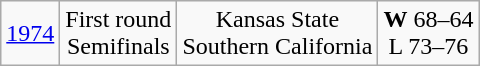<table class="wikitable">
<tr align="center">
<td><a href='#'>1974</a></td>
<td>First round<br>Semifinals</td>
<td>Kansas State<br>Southern California</td>
<td><strong>W</strong> 68–64<br>L 73–76</td>
</tr>
</table>
